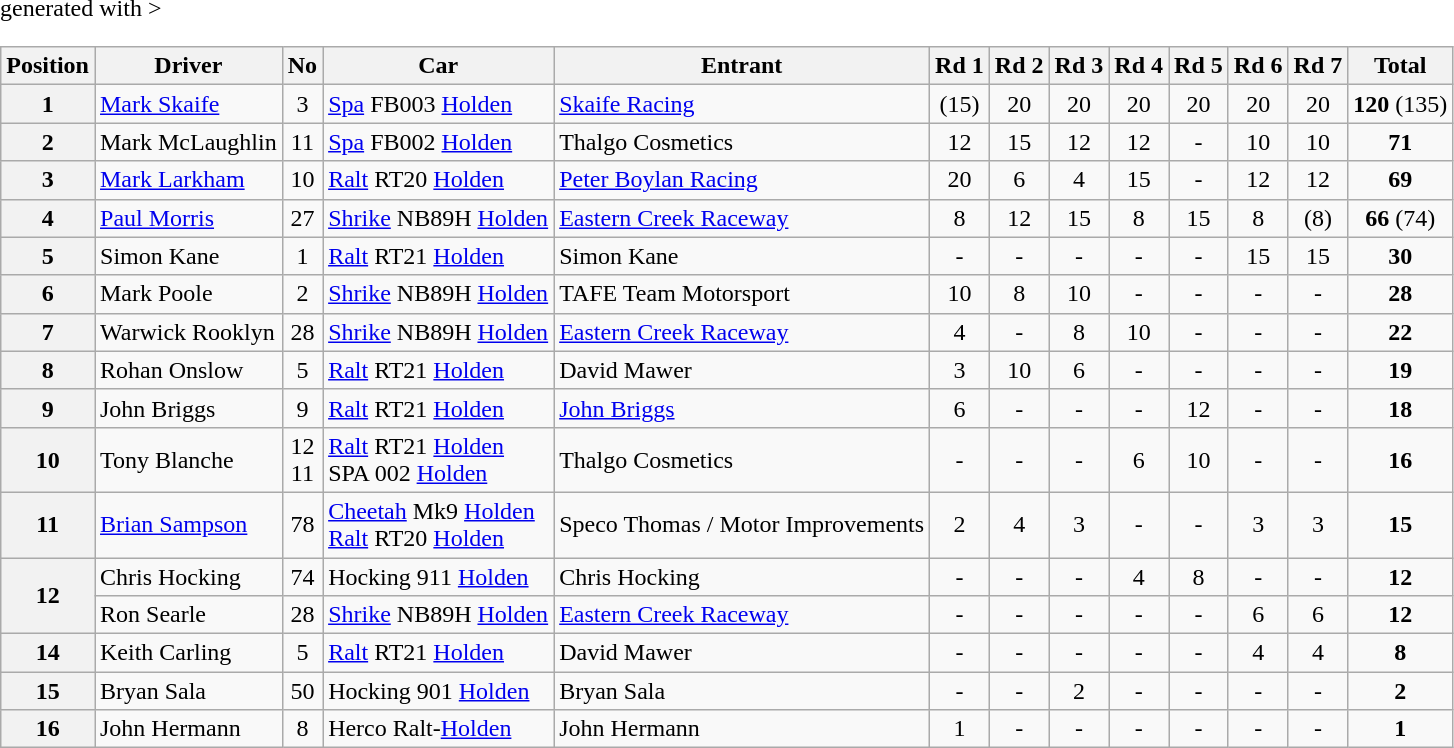<table class="wikitable" <hiddentext>generated with >
<tr style="font-weight:bold">
<th>Position</th>
<th>Driver</th>
<th>No</th>
<th>Car</th>
<th>Entrant</th>
<th>Rd 1</th>
<th>Rd 2</th>
<th>Rd 3</th>
<th>Rd 4</th>
<th>Rd 5</th>
<th>Rd 6</th>
<th>Rd 7</th>
<th>Total</th>
</tr>
<tr>
<th>1</th>
<td><a href='#'>Mark Skaife</a></td>
<td align="center">3</td>
<td><a href='#'>Spa</a> FB003 <a href='#'>Holden</a></td>
<td><a href='#'>Skaife Racing</a></td>
<td align="center">(15)</td>
<td align="center">20</td>
<td align="center">20</td>
<td align="center">20</td>
<td align="center">20</td>
<td align="center">20</td>
<td align="center">20</td>
<td align="center"><strong>120</strong> (135)</td>
</tr>
<tr>
<th>2</th>
<td>Mark McLaughlin</td>
<td align="center">11</td>
<td><a href='#'>Spa</a> FB002 <a href='#'>Holden</a></td>
<td>Thalgo Cosmetics</td>
<td align="center">12</td>
<td align="center">15</td>
<td align="center">12</td>
<td align="center">12</td>
<td align="center">-</td>
<td align="center">10</td>
<td align="center">10</td>
<td align="center"><strong>71</strong></td>
</tr>
<tr>
<th>3</th>
<td><a href='#'>Mark Larkham</a></td>
<td align="center">10</td>
<td><a href='#'>Ralt</a> RT20 <a href='#'>Holden</a></td>
<td><a href='#'>Peter Boylan Racing</a></td>
<td align="center">20</td>
<td align="center">6</td>
<td align="center">4</td>
<td align="center">15</td>
<td align="center">-</td>
<td align="center">12</td>
<td align="center">12</td>
<td align="center"><strong>69</strong></td>
</tr>
<tr>
<th>4</th>
<td><a href='#'>Paul Morris</a></td>
<td align="center">27</td>
<td><a href='#'>Shrike</a> NB89H <a href='#'>Holden</a></td>
<td><a href='#'>Eastern Creek Raceway</a></td>
<td align="center">8</td>
<td align="center">12</td>
<td align="center">15</td>
<td align="center">8</td>
<td align="center">15</td>
<td align="center">8</td>
<td align="center">(8)</td>
<td align="center"><strong>66</strong> (74)</td>
</tr>
<tr>
<th>5</th>
<td>Simon Kane</td>
<td align="center">1</td>
<td><a href='#'>Ralt</a> RT21 <a href='#'>Holden</a></td>
<td>Simon Kane</td>
<td align="center">-</td>
<td align="center">-</td>
<td align="center">-</td>
<td align="center">-</td>
<td align="center">-</td>
<td align="center">15</td>
<td align="center">15</td>
<td align="center"><strong>30</strong></td>
</tr>
<tr>
<th>6</th>
<td>Mark Poole</td>
<td align="center">2</td>
<td><a href='#'>Shrike</a> NB89H <a href='#'>Holden</a></td>
<td>TAFE Team Motorsport</td>
<td align="center">10</td>
<td align="center">8</td>
<td align="center">10</td>
<td align="center">-</td>
<td align="center">-</td>
<td align="center">-</td>
<td align="center">-</td>
<td align="center"><strong>28</strong></td>
</tr>
<tr>
<th>7</th>
<td>Warwick Rooklyn</td>
<td align="center">28</td>
<td><a href='#'>Shrike</a> NB89H <a href='#'>Holden</a></td>
<td><a href='#'>Eastern Creek Raceway</a></td>
<td align="center">4</td>
<td align="center">-</td>
<td align="center">8</td>
<td align="center">10</td>
<td align="center">-</td>
<td align="center">-</td>
<td align="center">-</td>
<td align="center"><strong>22</strong></td>
</tr>
<tr>
<th>8</th>
<td>Rohan Onslow</td>
<td align="center">5</td>
<td><a href='#'>Ralt</a> RT21 <a href='#'>Holden</a></td>
<td>David Mawer</td>
<td align="center">3</td>
<td align="center">10</td>
<td align="center">6</td>
<td align="center">-</td>
<td align="center">-</td>
<td align="center">-</td>
<td align="center">-</td>
<td align="center"><strong>19</strong></td>
</tr>
<tr>
<th>9</th>
<td>John Briggs</td>
<td align="center">9</td>
<td><a href='#'>Ralt</a> RT21 <a href='#'>Holden</a></td>
<td><a href='#'>John Briggs</a></td>
<td align="center">6</td>
<td align="center">-</td>
<td align="center">-</td>
<td align="center">-</td>
<td align="center">12</td>
<td align="center">-</td>
<td align="center">-</td>
<td align="center"><strong>18</strong></td>
</tr>
<tr>
<th>10</th>
<td>Tony Blanche</td>
<td align="center">12<br> 11</td>
<td><a href='#'>Ralt</a> RT21 <a href='#'>Holden</a><br> SPA 002 <a href='#'>Holden</a></td>
<td>Thalgo Cosmetics</td>
<td align="center">-</td>
<td align="center">-</td>
<td align="center">-</td>
<td align="center">6</td>
<td align="center">10</td>
<td align="center">-</td>
<td align="center">-</td>
<td align="center"><strong>16</strong></td>
</tr>
<tr>
<th>11</th>
<td><a href='#'>Brian Sampson</a></td>
<td align="center">78</td>
<td><a href='#'>Cheetah</a> Mk9 <a href='#'>Holden</a><br> <a href='#'>Ralt</a> RT20 <a href='#'>Holden</a></td>
<td>Speco Thomas / Motor Improvements</td>
<td align="center">2</td>
<td align="center">4</td>
<td align="center">3</td>
<td align="center">-</td>
<td align="center">-</td>
<td align="center">3</td>
<td align="center">3</td>
<td align="center"><strong>15</strong></td>
</tr>
<tr>
<th rowspan=2>12</th>
<td>Chris Hocking</td>
<td align="center">74</td>
<td>Hocking 911 <a href='#'>Holden</a></td>
<td>Chris Hocking</td>
<td align="center">-</td>
<td align="center">-</td>
<td align="center">-</td>
<td align="center">4</td>
<td align="center">8</td>
<td align="center">-</td>
<td align="center">-</td>
<td align="center"><strong>12</strong></td>
</tr>
<tr>
<td>Ron Searle</td>
<td align="center">28</td>
<td><a href='#'>Shrike</a> NB89H <a href='#'>Holden</a></td>
<td><a href='#'>Eastern Creek Raceway</a></td>
<td align="center">-</td>
<td align="center">-</td>
<td align="center">-</td>
<td align="center">-</td>
<td align="center">-</td>
<td align="center">6</td>
<td align="center">6</td>
<td align="center"><strong>12</strong></td>
</tr>
<tr>
<th>14</th>
<td>Keith Carling</td>
<td align="center">5</td>
<td><a href='#'>Ralt</a> RT21 <a href='#'>Holden</a></td>
<td>David Mawer</td>
<td align="center">-</td>
<td align="center">-</td>
<td align="center">-</td>
<td align="center">-</td>
<td align="center">-</td>
<td align="center">4</td>
<td align="center">4</td>
<td align="center"><strong>8</strong></td>
</tr>
<tr>
<th>15</th>
<td>Bryan Sala</td>
<td align="center">50</td>
<td>Hocking 901 <a href='#'>Holden</a></td>
<td>Bryan Sala</td>
<td align="center">-</td>
<td align="center">-</td>
<td align="center">2</td>
<td align="center">-</td>
<td align="center">-</td>
<td align="center">-</td>
<td align="center">-</td>
<td align="center"><strong>2</strong></td>
</tr>
<tr>
<th>16</th>
<td>John Hermann</td>
<td align="center">8</td>
<td>Herco Ralt-<a href='#'>Holden</a></td>
<td>John Hermann</td>
<td align="center">1</td>
<td align="center">-</td>
<td align="center">-</td>
<td align="center">-</td>
<td align="center">-</td>
<td align="center">-</td>
<td align="center">-</td>
<td align="center"><strong>1</strong></td>
</tr>
</table>
